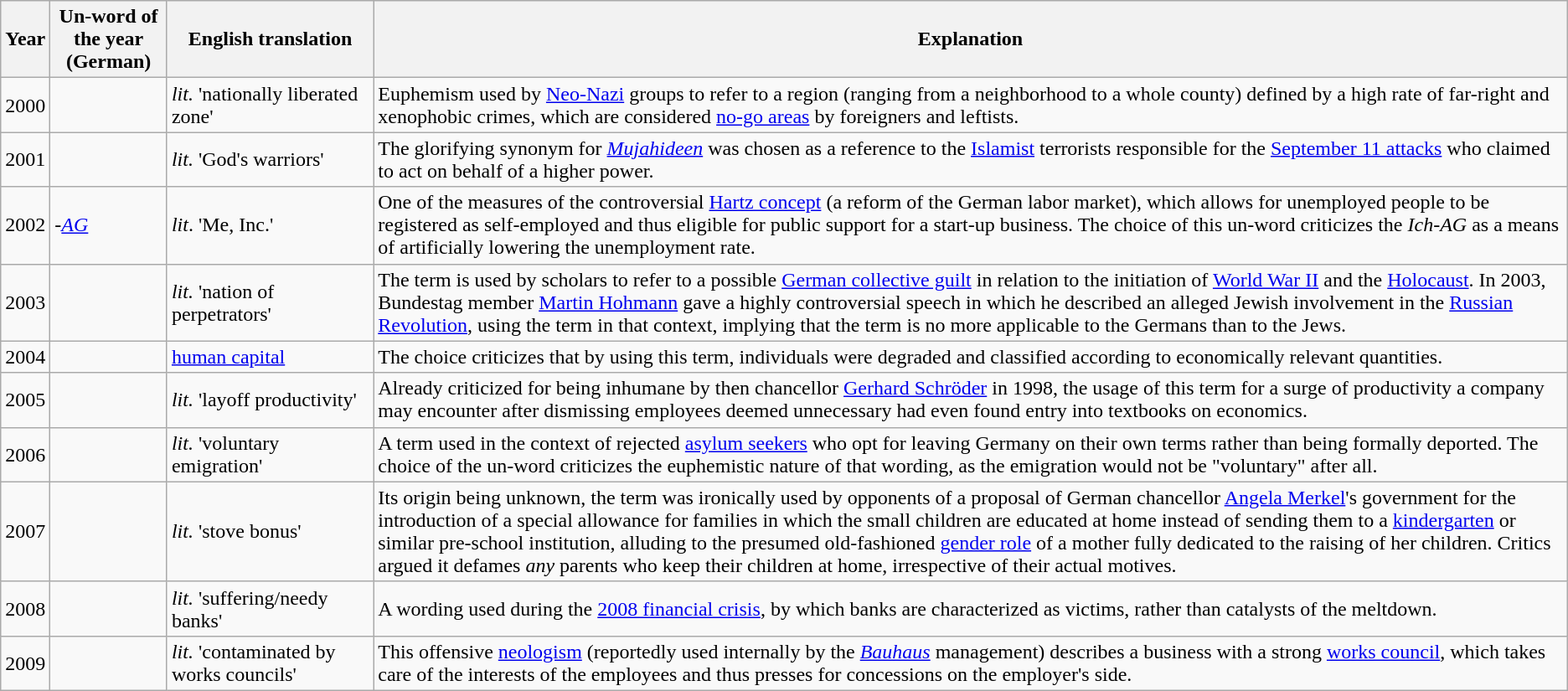<table class="wikitable">
<tr>
<th>Year</th>
<th>Un-word of the year<br>(German)</th>
<th>English translation</th>
<th>Explanation</th>
</tr>
<tr>
<td>2000</td>
<td></td>
<td><em>lit.</em> 'nationally liberated zone'</td>
<td>Euphemism used by <a href='#'>Neo-Nazi</a> groups to refer to a region (ranging from a neighborhood to a whole county) defined by a high rate of far-right and xenophobic crimes, which are considered <a href='#'>no-go areas</a> by foreigners and leftists.</td>
</tr>
<tr>
<td>2001</td>
<td></td>
<td><em>lit.</em> 'God's warriors'</td>
<td>The glorifying synonym for <em><a href='#'>Mujahideen</a></em> was chosen as a reference to the <a href='#'>Islamist</a> terrorists responsible for the <a href='#'>September 11 attacks</a> who claimed to act on behalf of a higher power.</td>
</tr>
<tr>
<td>2002</td>
<td><em>-<a href='#'>AG</a></em></td>
<td><em>lit</em>. 'Me, Inc.'</td>
<td>One of the measures of the controversial <a href='#'>Hartz concept</a> (a reform of the German labor market), which allows for unemployed people to be registered as self-employed and thus eligible for public support for a start-up business. The choice of this un-word criticizes the <em>Ich-AG</em> as a means of artificially lowering the unemployment rate.</td>
</tr>
<tr>
<td>2003</td>
<td></td>
<td><em>lit.</em> 'nation of perpetrators'</td>
<td>The term is used by scholars to refer to a possible <a href='#'>German collective guilt</a> in relation to the initiation of <a href='#'>World War II</a> and the <a href='#'>Holocaust</a>. In 2003, Bundestag member <a href='#'>Martin Hohmann</a> gave a highly controversial speech in which he described an alleged Jewish involvement in the <a href='#'>Russian Revolution</a>, using the  term in that context, implying that the term is no more applicable to the Germans than to the Jews.</td>
</tr>
<tr>
<td>2004</td>
<td></td>
<td><a href='#'>human capital</a></td>
<td>The choice criticizes that by using this term, individuals were degraded and classified according to economically relevant quantities.</td>
</tr>
<tr>
<td>2005</td>
<td></td>
<td><em>lit.</em> 'layoff productivity'</td>
<td>Already criticized for being inhumane by then chancellor <a href='#'>Gerhard Schröder</a> in 1998, the usage of this term for a surge of productivity a company may encounter after dismissing employees deemed unnecessary had even found entry into textbooks on economics.</td>
</tr>
<tr>
<td>2006</td>
<td></td>
<td><em>lit.</em> 'voluntary emigration'</td>
<td>A term used in the context of rejected <a href='#'>asylum seekers</a> who opt for leaving Germany on their own terms rather than being formally deported. The choice of the un-word criticizes the euphemistic nature of that wording, as the emigration would not be "voluntary" after all. </td>
</tr>
<tr>
<td>2007</td>
<td></td>
<td><em>lit.</em> 'stove bonus'</td>
<td>Its origin being unknown, the term was ironically used by opponents of a proposal of German chancellor <a href='#'>Angela Merkel</a>'s government for the introduction of a special allowance for families in which the small children are educated at home instead of sending them to a <a href='#'>kindergarten</a> or similar pre-school institution, alluding to the presumed old-fashioned <a href='#'>gender role</a> of a mother fully dedicated to the raising of her children. Critics argued it defames <em>any</em> parents who keep their children at home, irrespective of their actual motives.</td>
</tr>
<tr>
<td>2008</td>
<td></td>
<td><em>lit.</em> 'suffering/needy banks'</td>
<td>A wording used during the <a href='#'>2008 financial crisis</a>, by which banks are characterized as victims, rather than catalysts of the meltdown.</td>
</tr>
<tr>
<td>2009</td>
<td></td>
<td><em>lit.</em> 'contaminated by works councils'</td>
<td>This offensive <a href='#'>neologism</a> (reportedly used internally by the <em><a href='#'>Bauhaus</a></em> management) describes a business with a strong <a href='#'>works council</a>, which takes care of the interests of the employees and thus presses for concessions on the employer's side.</td>
</tr>
</table>
